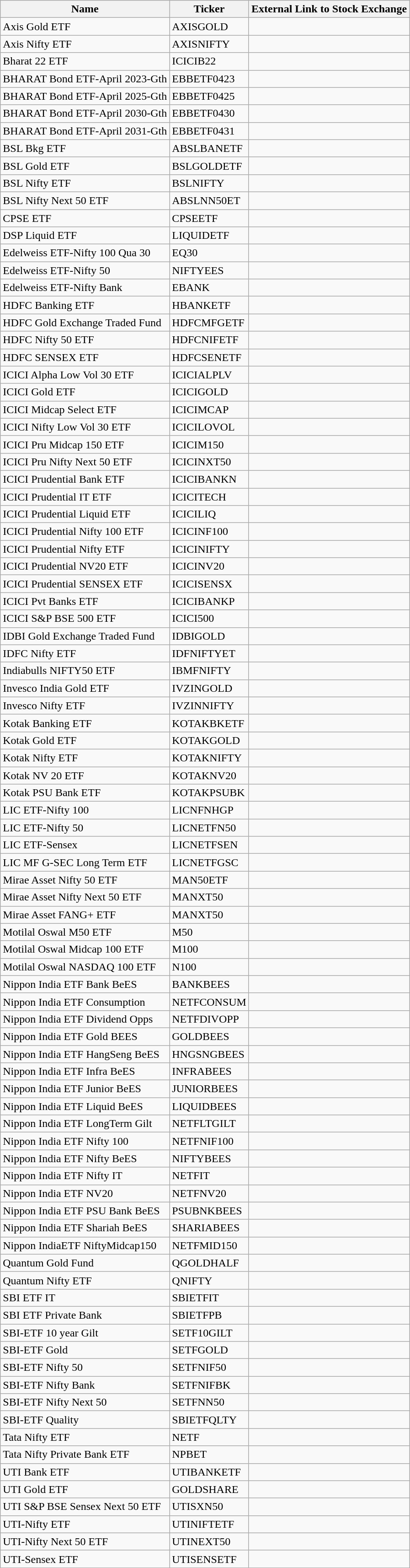<table class="wikitable">
<tr>
<th>Name</th>
<th>Ticker</th>
<th>External Link to Stock Exchange</th>
</tr>
<tr>
<td>Axis Gold ETF</td>
<td>AXISGOLD</td>
<td></td>
</tr>
<tr>
<td>Axis Nifty ETF</td>
<td>AXISNIFTY</td>
<td></td>
</tr>
<tr>
<td>Bharat 22 ETF</td>
<td>ICICIB22</td>
<td></td>
</tr>
<tr>
<td>BHARAT Bond ETF-April 2023-Gth</td>
<td>EBBETF0423</td>
<td></td>
</tr>
<tr>
<td>BHARAT Bond ETF-April 2025-Gth</td>
<td>EBBETF0425</td>
<td></td>
</tr>
<tr>
<td>BHARAT Bond ETF-April 2030-Gth</td>
<td>EBBETF0430</td>
<td></td>
</tr>
<tr>
<td>BHARAT Bond ETF-April 2031-Gth</td>
<td>EBBETF0431</td>
<td></td>
</tr>
<tr>
<td>BSL Bkg ETF</td>
<td>ABSLBANETF</td>
<td></td>
</tr>
<tr>
<td>BSL Gold ETF</td>
<td>BSLGOLDETF</td>
<td></td>
</tr>
<tr>
<td>BSL Nifty ETF</td>
<td>BSLNIFTY</td>
<td></td>
</tr>
<tr>
<td>BSL Nifty Next 50 ETF</td>
<td>ABSLNN50ET</td>
<td></td>
</tr>
<tr>
<td>CPSE ETF</td>
<td>CPSEETF</td>
<td></td>
</tr>
<tr>
<td>DSP Liquid ETF</td>
<td>LIQUIDETF</td>
<td></td>
</tr>
<tr>
<td>Edelweiss ETF-Nifty 100 Qua 30</td>
<td>EQ30</td>
<td></td>
</tr>
<tr>
<td>Edelweiss ETF-Nifty 50</td>
<td>NIFTYEES</td>
<td></td>
</tr>
<tr>
<td>Edelweiss ETF-Nifty Bank</td>
<td>EBANK</td>
<td></td>
</tr>
<tr>
<td>HDFC Banking ETF</td>
<td>HBANKETF</td>
<td></td>
</tr>
<tr>
<td>HDFC Gold Exchange Traded Fund</td>
<td>HDFCMFGETF</td>
<td></td>
</tr>
<tr>
<td>HDFC Nifty 50 ETF</td>
<td>HDFCNIFETF</td>
<td></td>
</tr>
<tr>
<td>HDFC SENSEX ETF</td>
<td>HDFCSENETF</td>
<td></td>
</tr>
<tr>
<td>ICICI Alpha Low Vol 30 ETF</td>
<td>ICICIALPLV</td>
<td></td>
</tr>
<tr>
<td>ICICI Gold ETF</td>
<td>ICICIGOLD</td>
<td></td>
</tr>
<tr>
<td>ICICI Midcap Select ETF</td>
<td>ICICIMCAP</td>
<td></td>
</tr>
<tr>
<td>ICICI Nifty Low Vol 30 ETF</td>
<td>ICICILOVOL</td>
<td></td>
</tr>
<tr>
<td>ICICI Pru Midcap 150 ETF</td>
<td>ICICIM150</td>
<td></td>
</tr>
<tr>
<td>ICICI Pru Nifty Next 50 ETF</td>
<td>ICICINXT50</td>
<td></td>
</tr>
<tr>
<td>ICICI Prudential Bank ETF</td>
<td>ICICIBANKN</td>
<td></td>
</tr>
<tr>
<td>ICICI Prudential IT ETF</td>
<td>ICICITECH</td>
<td></td>
</tr>
<tr>
<td>ICICI Prudential Liquid ETF</td>
<td>ICICILIQ</td>
<td></td>
</tr>
<tr>
<td>ICICI Prudential Nifty 100 ETF</td>
<td>ICICINF100</td>
<td></td>
</tr>
<tr>
<td>ICICI Prudential Nifty ETF</td>
<td>ICICINIFTY</td>
<td></td>
</tr>
<tr>
<td>ICICI Prudential NV20 ETF</td>
<td>ICICINV20</td>
<td></td>
</tr>
<tr>
<td>ICICI Prudential SENSEX ETF</td>
<td>ICICISENSX</td>
<td></td>
</tr>
<tr>
<td>ICICI Pvt Banks ETF</td>
<td>ICICIBANKP</td>
<td></td>
</tr>
<tr>
<td>ICICI S&P BSE 500 ETF</td>
<td>ICICI500</td>
<td></td>
</tr>
<tr>
<td>IDBI Gold Exchange Traded Fund</td>
<td>IDBIGOLD</td>
<td></td>
</tr>
<tr>
<td>IDFC Nifty ETF</td>
<td>IDFNIFTYET</td>
<td></td>
</tr>
<tr>
<td>Indiabulls NIFTY50 ETF</td>
<td>IBMFNIFTY</td>
<td></td>
</tr>
<tr>
<td>Invesco India Gold ETF</td>
<td>IVZINGOLD</td>
<td></td>
</tr>
<tr>
<td>Invesco Nifty ETF</td>
<td>IVZINNIFTY</td>
<td></td>
</tr>
<tr>
<td>Kotak Banking ETF</td>
<td>KOTAKBKETF</td>
<td></td>
</tr>
<tr>
<td>Kotak Gold ETF</td>
<td>KOTAKGOLD</td>
<td></td>
</tr>
<tr>
<td>Kotak Nifty ETF</td>
<td>KOTAKNIFTY</td>
<td></td>
</tr>
<tr>
<td>Kotak NV 20 ETF</td>
<td>KOTAKNV20</td>
<td></td>
</tr>
<tr>
<td>Kotak PSU Bank ETF</td>
<td>KOTAKPSUBK</td>
<td></td>
</tr>
<tr>
<td>LIC ETF-Nifty 100</td>
<td>LICNFNHGP</td>
<td></td>
</tr>
<tr>
<td>LIC ETF-Nifty 50</td>
<td>LICNETFN50</td>
<td></td>
</tr>
<tr>
<td>LIC ETF-Sensex</td>
<td>LICNETFSEN</td>
<td></td>
</tr>
<tr>
<td>LIC MF G-SEC Long Term ETF</td>
<td>LICNETFGSC</td>
<td></td>
</tr>
<tr>
<td>Mirae Asset Nifty 50 ETF</td>
<td>MAN50ETF</td>
<td></td>
</tr>
<tr>
<td>Mirae Asset Nifty Next 50 ETF</td>
<td>MANXT50</td>
<td></td>
</tr>
<tr>
<td>Mirae Asset FANG+ ETF</td>
<td>MANXT50</td>
<td></td>
</tr>
<tr>
<td>Motilal Oswal M50 ETF</td>
<td>M50</td>
<td></td>
</tr>
<tr>
<td>Motilal Oswal Midcap 100 ETF</td>
<td>M100</td>
<td></td>
</tr>
<tr>
<td>Motilal Oswal NASDAQ 100 ETF</td>
<td>N100</td>
<td></td>
</tr>
<tr>
<td>Nippon India ETF Bank BeES</td>
<td>BANKBEES</td>
<td></td>
</tr>
<tr>
<td>Nippon India ETF Consumption</td>
<td>NETFCONSUM</td>
<td></td>
</tr>
<tr>
<td>Nippon India ETF Dividend Opps</td>
<td>NETFDIVOPP</td>
<td></td>
</tr>
<tr>
<td>Nippon India ETF Gold BEES</td>
<td>GOLDBEES</td>
<td></td>
</tr>
<tr>
<td>Nippon India ETF HangSeng BeES</td>
<td>HNGSNGBEES</td>
<td></td>
</tr>
<tr>
<td>Nippon India ETF Infra BeES</td>
<td>INFRABEES</td>
<td></td>
</tr>
<tr>
<td>Nippon India ETF Junior BeES</td>
<td>JUNIORBEES</td>
<td></td>
</tr>
<tr>
<td>Nippon India ETF Liquid BeES</td>
<td>LIQUIDBEES</td>
<td></td>
</tr>
<tr>
<td>Nippon India ETF LongTerm Gilt</td>
<td>NETFLTGILT</td>
<td></td>
</tr>
<tr>
<td>Nippon India ETF Nifty 100</td>
<td>NETFNIF100</td>
<td></td>
</tr>
<tr>
<td>Nippon India ETF Nifty BeES</td>
<td>NIFTYBEES</td>
<td></td>
</tr>
<tr>
<td>Nippon India ETF Nifty IT</td>
<td>NETFIT</td>
<td></td>
</tr>
<tr>
<td>Nippon India ETF NV20</td>
<td>NETFNV20</td>
<td></td>
</tr>
<tr>
<td>Nippon India ETF PSU Bank BeES</td>
<td>PSUBNKBEES</td>
<td></td>
</tr>
<tr>
<td>Nippon India ETF Shariah BeES</td>
<td>SHARIABEES</td>
<td></td>
</tr>
<tr>
<td>Nippon IndiaETF NiftyMidcap150</td>
<td>NETFMID150</td>
<td></td>
</tr>
<tr>
<td>Quantum Gold Fund</td>
<td>QGOLDHALF</td>
<td></td>
</tr>
<tr>
<td>Quantum Nifty ETF</td>
<td>QNIFTY</td>
<td></td>
</tr>
<tr>
<td>SBI ETF IT</td>
<td>SBIETFIT</td>
<td></td>
</tr>
<tr>
<td>SBI ETF Private Bank</td>
<td>SBIETFPB</td>
<td></td>
</tr>
<tr>
<td>SBI-ETF 10 year Gilt</td>
<td>SETF10GILT</td>
<td></td>
</tr>
<tr>
<td>SBI-ETF Gold</td>
<td>SETFGOLD</td>
<td></td>
</tr>
<tr>
<td>SBI-ETF Nifty 50</td>
<td>SETFNIF50</td>
<td></td>
</tr>
<tr>
<td>SBI-ETF Nifty Bank</td>
<td>SETFNIFBK</td>
<td></td>
</tr>
<tr>
<td>SBI-ETF Nifty Next 50</td>
<td>SETFNN50</td>
<td></td>
</tr>
<tr>
<td>SBI-ETF Quality</td>
<td>SBIETFQLTY</td>
<td></td>
</tr>
<tr>
<td>Tata Nifty ETF</td>
<td>NETF</td>
<td></td>
</tr>
<tr>
<td>Tata Nifty Private Bank ETF</td>
<td>NPBET</td>
<td></td>
</tr>
<tr>
<td>UTI Bank ETF</td>
<td>UTIBANKETF</td>
<td></td>
</tr>
<tr>
<td>UTI Gold ETF</td>
<td>GOLDSHARE</td>
<td></td>
</tr>
<tr>
<td>UTI S&P BSE Sensex Next 50 ETF</td>
<td>UTISXN50</td>
<td></td>
</tr>
<tr>
<td>UTI-Nifty ETF</td>
<td>UTINIFTETF</td>
<td></td>
</tr>
<tr>
<td>UTI-Nifty Next 50 ETF</td>
<td>UTINEXT50</td>
<td></td>
</tr>
<tr>
<td>UTI-Sensex ETF</td>
<td>UTISENSETF</td>
<td></td>
</tr>
</table>
